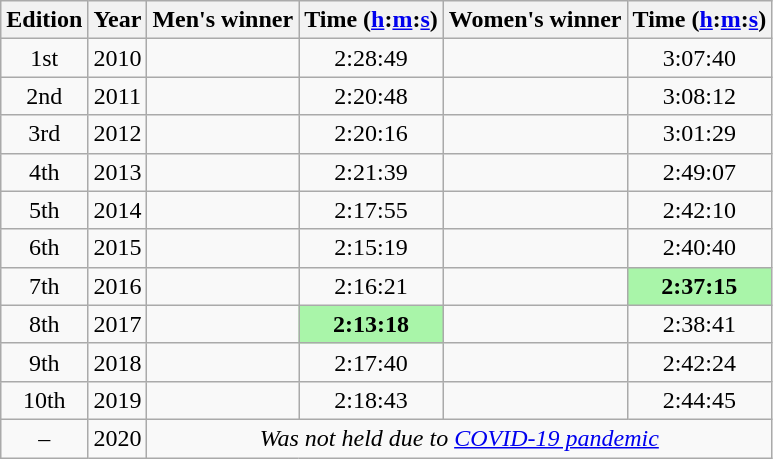<table class="wikitable sortable" style="text-align:center">
<tr>
<th class=unsortable>Edition</th>
<th>Year</th>
<th class=unsortable>Men's winner</th>
<th>Time (<a href='#'>h</a>:<a href='#'>m</a>:<a href='#'>s</a>)</th>
<th class=unsortable>Women's winner</th>
<th>Time (<a href='#'>h</a>:<a href='#'>m</a>:<a href='#'>s</a>)</th>
</tr>
<tr>
<td>1st</td>
<td>2010</td>
<td align=left></td>
<td>2:28:49</td>
<td align=left></td>
<td>3:07:40</td>
</tr>
<tr>
<td>2nd</td>
<td>2011</td>
<td align=left></td>
<td>2:20:48</td>
<td align=left></td>
<td>3:08:12</td>
</tr>
<tr>
<td>3rd</td>
<td>2012</td>
<td align=left></td>
<td>2:20:16</td>
<td align=left></td>
<td>3:01:29</td>
</tr>
<tr>
<td>4th</td>
<td>2013</td>
<td align=left></td>
<td>2:21:39</td>
<td align=left></td>
<td>2:49:07</td>
</tr>
<tr>
<td>5th</td>
<td>2014</td>
<td align=left></td>
<td>2:17:55</td>
<td align=left></td>
<td>2:42:10</td>
</tr>
<tr>
<td>6th</td>
<td>2015</td>
<td align=left></td>
<td>2:15:19</td>
<td align=left></td>
<td>2:40:40</td>
</tr>
<tr>
<td>7th</td>
<td>2016</td>
<td align=left></td>
<td>2:16:21</td>
<td align=left></td>
<td bgcolor=#A9F5A9><strong>2:37:15</strong></td>
</tr>
<tr>
<td>8th</td>
<td>2017</td>
<td align=left></td>
<td bgcolor=#A9F5A9><strong>2:13:18</strong></td>
<td align=left></td>
<td>2:38:41</td>
</tr>
<tr>
<td>9th</td>
<td>2018</td>
<td align=left></td>
<td>2:17:40</td>
<td align=left></td>
<td>2:42:24</td>
</tr>
<tr>
<td>10th</td>
<td>2019</td>
<td align=left></td>
<td>2:18:43</td>
<td align=left></td>
<td>2:44:45</td>
</tr>
<tr>
<td>–</td>
<td>2020</td>
<td align=center colspan=4><em>Was not held due to <a href='#'>COVID-19 pandemic</a></em></td>
</tr>
</table>
